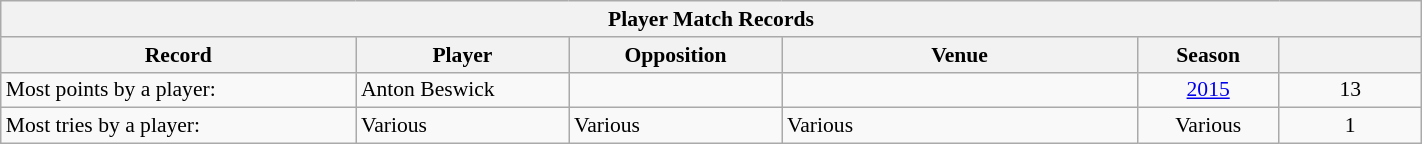<table class="wikitable collapsible" style="text-align:left; font-size:90%; width:75%;">
<tr>
<th colspan="6">Player Match Records</th>
</tr>
<tr>
<th style="width:25%;">Record</th>
<th style="width:15%;">Player</th>
<th style="width:15%;">Opposition</th>
<th style="width:25%;">Venue</th>
<th style="width:10%;">Season</th>
<th style="width:10%;"><br></th>
</tr>
<tr>
<td>Most points by a player:</td>
<td>Anton Beswick</td>
<td></td>
<td></td>
<td style="text-align:center"><a href='#'>2015</a></td>
<td style="text-align:center">13</td>
</tr>
<tr>
<td>Most tries by a player:</td>
<td>Various</td>
<td>Various</td>
<td>Various</td>
<td style="text-align:center">Various</td>
<td style="text-align:center">1</td>
</tr>
</table>
